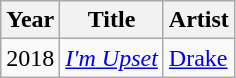<table class="wikitable">
<tr>
<th>Year</th>
<th>Title</th>
<th>Artist</th>
</tr>
<tr>
<td>2018</td>
<td><em><a href='#'>I'm Upset</a></em></td>
<td><a href='#'>Drake</a></td>
</tr>
</table>
